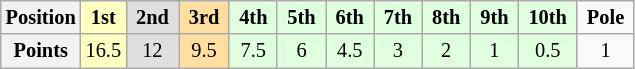<table class="wikitable" style="font-size:85%; text-align:center">
<tr>
<th>Position</th>
<td style="background:#FFFFBF;"> <strong>1st</strong> </td>
<td style="background:#DFDFDF;"> <strong>2nd</strong> </td>
<td style="background:#FFDF9F;"> <strong>3rd</strong> </td>
<td style="background:#DFFFDF;"> <strong>4th</strong> </td>
<td style="background:#DFFFDF;"> <strong>5th</strong> </td>
<td style="background:#DFFFDF;"> <strong>6th</strong> </td>
<td style="background:#DFFFDF;"> <strong>7th</strong> </td>
<td style="background:#DFFFDF;"> <strong>8th</strong> </td>
<td style="background:#DFFFDF;"> <strong>9th</strong> </td>
<td style="background:#DFFFDF;"> <strong>10th</strong> </td>
<td> <strong>Pole</strong> </td>
</tr>
<tr>
<th>Points</th>
<td style="background:#FFFFBF;">16.5</td>
<td style="background:#DFDFDF;">12</td>
<td style="background:#FFDF9F;">9.5</td>
<td style="background:#DFFFDF;">7.5</td>
<td style="background:#DFFFDF;">6</td>
<td style="background:#DFFFDF;">4.5</td>
<td style="background:#DFFFDF;">3</td>
<td style="background:#DFFFDF;">2</td>
<td style="background:#DFFFDF;">1</td>
<td style="background:#DFFFDF;">0.5</td>
<td>1</td>
</tr>
</table>
